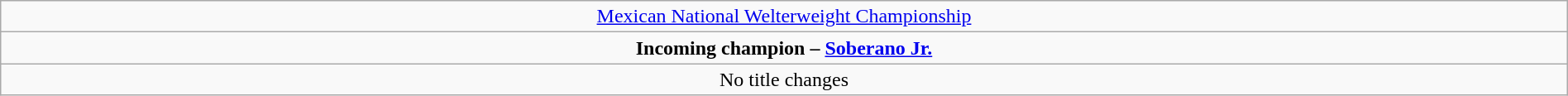<table class="wikitable" style="text-align:center; width:100%;">
<tr>
<td colspan="5" style="text-align: center;"><a href='#'>Mexican National Welterweight Championship</a></td>
</tr>
<tr>
<td colspan="5" style="text-align: center;"><strong>Incoming champion – <a href='#'>Soberano Jr.</a></strong></td>
</tr>
<tr>
<td colspan="5">No title changes</td>
</tr>
</table>
